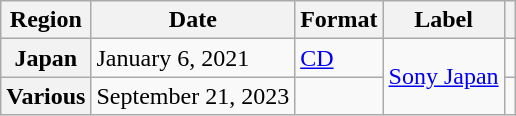<table class="wikitable plainrowheaders">
<tr>
<th scope="col">Region</th>
<th scope="col">Date</th>
<th scope="col">Format</th>
<th scope="col">Label</th>
<th scope="col"></th>
</tr>
<tr>
<th scope="row">Japan</th>
<td>January 6, 2021</td>
<td><a href='#'>CD</a></td>
<td rowspan="2"><a href='#'>Sony Japan</a></td>
<td style="text-align:center"></td>
</tr>
<tr>
<th scope="row">Various</th>
<td>September 21, 2023</td>
<td></td>
<td style="text-align:center"></td>
</tr>
</table>
